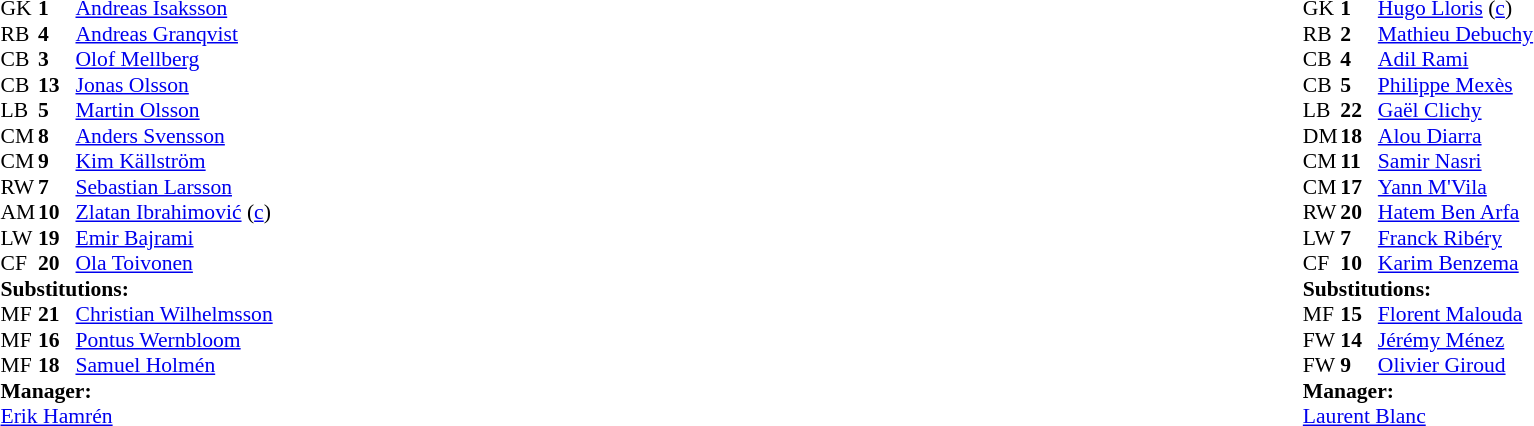<table style="width:100%;">
<tr>
<td style="vertical-align:top; width:40%;"><br><table style="font-size:90%" cellspacing="0" cellpadding="0">
<tr>
<th width="25"></th>
<th width="25"></th>
</tr>
<tr>
<td>GK</td>
<td><strong>1</strong></td>
<td><a href='#'>Andreas Isaksson</a></td>
</tr>
<tr>
<td>RB</td>
<td><strong>4</strong></td>
<td><a href='#'>Andreas Granqvist</a></td>
</tr>
<tr>
<td>CB</td>
<td><strong>3</strong></td>
<td><a href='#'>Olof Mellberg</a></td>
</tr>
<tr>
<td>CB</td>
<td><strong>13</strong></td>
<td><a href='#'>Jonas Olsson</a></td>
</tr>
<tr>
<td>LB</td>
<td><strong>5</strong></td>
<td><a href='#'>Martin Olsson</a></td>
</tr>
<tr>
<td>CM</td>
<td><strong>8</strong></td>
<td><a href='#'>Anders Svensson</a></td>
<td></td>
<td></td>
</tr>
<tr>
<td>CM</td>
<td><strong>9</strong></td>
<td><a href='#'>Kim Källström</a></td>
</tr>
<tr>
<td>RW</td>
<td><strong>7</strong></td>
<td><a href='#'>Sebastian Larsson</a></td>
</tr>
<tr>
<td>AM</td>
<td><strong>10</strong></td>
<td><a href='#'>Zlatan Ibrahimović</a> (<a href='#'>c</a>)</td>
</tr>
<tr>
<td>LW</td>
<td><strong>19</strong></td>
<td><a href='#'>Emir Bajrami</a></td>
<td></td>
<td></td>
</tr>
<tr>
<td>CF</td>
<td><strong>20</strong></td>
<td><a href='#'>Ola Toivonen</a></td>
<td></td>
<td></td>
</tr>
<tr>
<td colspan=3><strong>Substitutions:</strong></td>
</tr>
<tr>
<td>MF</td>
<td><strong>21</strong></td>
<td><a href='#'>Christian Wilhelmsson</a></td>
<td></td>
<td></td>
</tr>
<tr>
<td>MF</td>
<td><strong>16</strong></td>
<td><a href='#'>Pontus Wernbloom</a></td>
<td></td>
<td></td>
</tr>
<tr>
<td>MF</td>
<td><strong>18</strong></td>
<td><a href='#'>Samuel Holmén</a></td>
<td></td>
<td></td>
</tr>
<tr>
<td colspan=3><strong>Manager:</strong></td>
</tr>
<tr>
<td colspan=3><a href='#'>Erik Hamrén</a></td>
</tr>
</table>
</td>
<td valign="top"></td>
<td style="vertical-align:top; width:50%;"><br><table style="font-size:90%; margin:auto;" cellspacing="0" cellpadding="0">
<tr>
<th width=25></th>
<th width=25></th>
</tr>
<tr>
<td>GK</td>
<td><strong>1</strong></td>
<td><a href='#'>Hugo Lloris</a> (<a href='#'>c</a>)</td>
</tr>
<tr>
<td>RB</td>
<td><strong>2</strong></td>
<td><a href='#'>Mathieu Debuchy</a></td>
</tr>
<tr>
<td>CB</td>
<td><strong>4</strong></td>
<td><a href='#'>Adil Rami</a></td>
</tr>
<tr>
<td>CB</td>
<td><strong>5</strong></td>
<td><a href='#'>Philippe Mexès</a></td>
<td></td>
</tr>
<tr>
<td>LB</td>
<td><strong>22</strong></td>
<td><a href='#'>Gaël Clichy</a></td>
</tr>
<tr>
<td>DM</td>
<td><strong>18</strong></td>
<td><a href='#'>Alou Diarra</a></td>
</tr>
<tr>
<td>CM</td>
<td><strong>11</strong></td>
<td><a href='#'>Samir Nasri</a></td>
<td></td>
<td></td>
</tr>
<tr>
<td>CM</td>
<td><strong>17</strong></td>
<td><a href='#'>Yann M'Vila</a></td>
<td></td>
<td></td>
</tr>
<tr>
<td>RW</td>
<td><strong>20</strong></td>
<td><a href='#'>Hatem Ben Arfa</a></td>
<td></td>
<td></td>
</tr>
<tr>
<td>LW</td>
<td><strong>7</strong></td>
<td><a href='#'>Franck Ribéry</a></td>
</tr>
<tr>
<td>CF</td>
<td><strong>10</strong></td>
<td><a href='#'>Karim Benzema</a></td>
</tr>
<tr>
<td colspan=3><strong>Substitutions:</strong></td>
</tr>
<tr>
<td>MF</td>
<td><strong>15</strong></td>
<td><a href='#'>Florent Malouda</a></td>
<td></td>
<td></td>
</tr>
<tr>
<td>FW</td>
<td><strong>14</strong></td>
<td><a href='#'>Jérémy Ménez</a></td>
<td></td>
<td></td>
</tr>
<tr>
<td>FW</td>
<td><strong>9</strong></td>
<td><a href='#'>Olivier Giroud</a></td>
<td></td>
<td></td>
</tr>
<tr>
<td colspan=3><strong>Manager:</strong></td>
</tr>
<tr>
<td colspan=3><a href='#'>Laurent Blanc</a></td>
</tr>
</table>
</td>
</tr>
</table>
